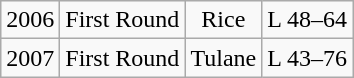<table class="wikitable">
<tr align="center">
<td>2006</td>
<td>First Round</td>
<td>Rice</td>
<td>L 48–64</td>
</tr>
<tr align="center">
<td>2007</td>
<td>First Round</td>
<td>Tulane</td>
<td>L 43–76</td>
</tr>
</table>
